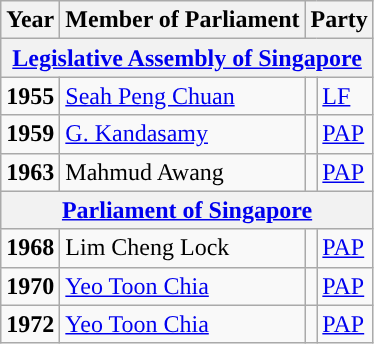<table class="wikitable">
<tr>
<th>Year</th>
<th>Member of Parliament</th>
<th colspan="2">Party</th>
</tr>
<tr>
<th colspan="4"><a href='#'>Legislative Assembly of Singapore</a></th>
</tr>
<tr>
<td><strong>1955</strong></td>
<td><a href='#'>Seah Peng Chuan</a></td>
<td></td>
<td><a href='#'>LF</a></td>
</tr>
<tr>
<td><strong>1959</strong></td>
<td><a href='#'>G. Kandasamy</a></td>
<td></td>
<td><a href='#'>PAP</a></td>
</tr>
<tr>
<td><strong>1963</strong></td>
<td>Mahmud Awang</td>
<td></td>
<td><a href='#'>PAP</a></td>
</tr>
<tr>
<th colspan="4"><a href='#'>Parliament of Singapore</a></th>
</tr>
<tr>
<td><strong>1968</strong></td>
<td>Lim Cheng Lock</td>
<td></td>
<td><a href='#'>PAP</a></td>
</tr>
<tr>
<td><strong>1970</strong></td>
<td><a href='#'>Yeo Toon Chia</a></td>
<td></td>
<td><a href='#'>PAP</a></td>
</tr>
<tr>
<td><strong>1972</strong></td>
<td><a href='#'>Yeo Toon Chia</a></td>
<td></td>
<td><a href='#'>PAP</a></td>
</tr>
</table>
